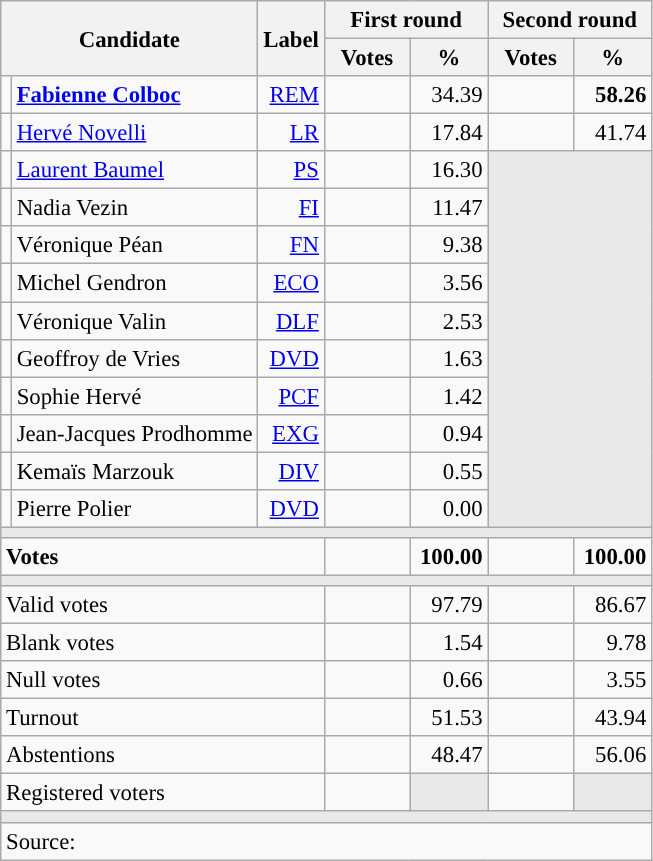<table class="wikitable" style="text-align:right;font-size:95%;">
<tr>
<th rowspan="2" colspan="2">Candidate</th>
<th rowspan="2">Label</th>
<th colspan="2">First round</th>
<th colspan="2">Second round</th>
</tr>
<tr>
<th style="width:50px;">Votes</th>
<th style="width:45px;">%</th>
<th style="width:50px;">Votes</th>
<th style="width:45px;">%</th>
</tr>
<tr>
<td style="color:inherit;background:"></td>
<td style="text-align:left;"><strong><a href='#'>Fabienne Colboc</a></strong></td>
<td><a href='#'>REM</a></td>
<td></td>
<td>34.39</td>
<td><strong></strong></td>
<td><strong>58.26</strong></td>
</tr>
<tr>
<td style="color:inherit;background:"></td>
<td style="text-align:left;"><a href='#'>Hervé Novelli</a></td>
<td><a href='#'>LR</a></td>
<td></td>
<td>17.84</td>
<td></td>
<td>41.74</td>
</tr>
<tr>
<td style="color:inherit;background:"></td>
<td style="text-align:left;"><a href='#'>Laurent Baumel</a></td>
<td><a href='#'>PS</a></td>
<td></td>
<td>16.30</td>
<td colspan="2" rowspan="10" style="background:#E9E9E9;"></td>
</tr>
<tr>
<td style="color:inherit;background:"></td>
<td style="text-align:left;">Nadia Vezin</td>
<td><a href='#'>FI</a></td>
<td></td>
<td>11.47</td>
</tr>
<tr>
<td style="color:inherit;background:"></td>
<td style="text-align:left;">Véronique Péan</td>
<td><a href='#'>FN</a></td>
<td></td>
<td>9.38</td>
</tr>
<tr>
<td style="color:inherit;background:"></td>
<td style="text-align:left;">Michel Gendron</td>
<td><a href='#'>ECO</a></td>
<td></td>
<td>3.56</td>
</tr>
<tr>
<td style="color:inherit;background:"></td>
<td style="text-align:left;">Véronique Valin</td>
<td><a href='#'>DLF</a></td>
<td></td>
<td>2.53</td>
</tr>
<tr>
<td style="color:inherit;background:"></td>
<td style="text-align:left;">Geoffroy de Vries</td>
<td><a href='#'>DVD</a></td>
<td></td>
<td>1.63</td>
</tr>
<tr>
<td style="color:inherit;background:"></td>
<td style="text-align:left;">Sophie Hervé</td>
<td><a href='#'>PCF</a></td>
<td></td>
<td>1.42</td>
</tr>
<tr>
<td style="color:inherit;background:"></td>
<td style="text-align:left;">Jean-Jacques Prodhomme</td>
<td><a href='#'>EXG</a></td>
<td></td>
<td>0.94</td>
</tr>
<tr>
<td style="color:inherit;background:"></td>
<td style="text-align:left;">Kemaïs Marzouk</td>
<td><a href='#'>DIV</a></td>
<td></td>
<td>0.55</td>
</tr>
<tr>
<td style="color:inherit;background:"></td>
<td style="text-align:left;">Pierre Polier</td>
<td><a href='#'>DVD</a></td>
<td></td>
<td>0.00</td>
</tr>
<tr>
<td colspan="7" style="background:#E9E9E9;"></td>
</tr>
<tr style="font-weight:bold;">
<td colspan="3" style="text-align:left;">Votes</td>
<td></td>
<td>100.00</td>
<td></td>
<td>100.00</td>
</tr>
<tr>
<td colspan="7" style="background:#E9E9E9;"></td>
</tr>
<tr>
<td colspan="3" style="text-align:left;">Valid votes</td>
<td></td>
<td>97.79</td>
<td></td>
<td>86.67</td>
</tr>
<tr>
<td colspan="3" style="text-align:left;">Blank votes</td>
<td></td>
<td>1.54</td>
<td></td>
<td>9.78</td>
</tr>
<tr>
<td colspan="3" style="text-align:left;">Null votes</td>
<td></td>
<td>0.66</td>
<td></td>
<td>3.55</td>
</tr>
<tr>
<td colspan="3" style="text-align:left;">Turnout</td>
<td></td>
<td>51.53</td>
<td></td>
<td>43.94</td>
</tr>
<tr>
<td colspan="3" style="text-align:left;">Abstentions</td>
<td></td>
<td>48.47</td>
<td></td>
<td>56.06</td>
</tr>
<tr>
<td colspan="3" style="text-align:left;">Registered voters</td>
<td></td>
<td style="color:inherit;background:#E9E9E9;"></td>
<td></td>
<td style="color:inherit;background:#E9E9E9;"></td>
</tr>
<tr>
<td colspan="7" style="background:#E9E9E9;"></td>
</tr>
<tr>
<td colspan="7" style="text-align:left;">Source: </td>
</tr>
</table>
